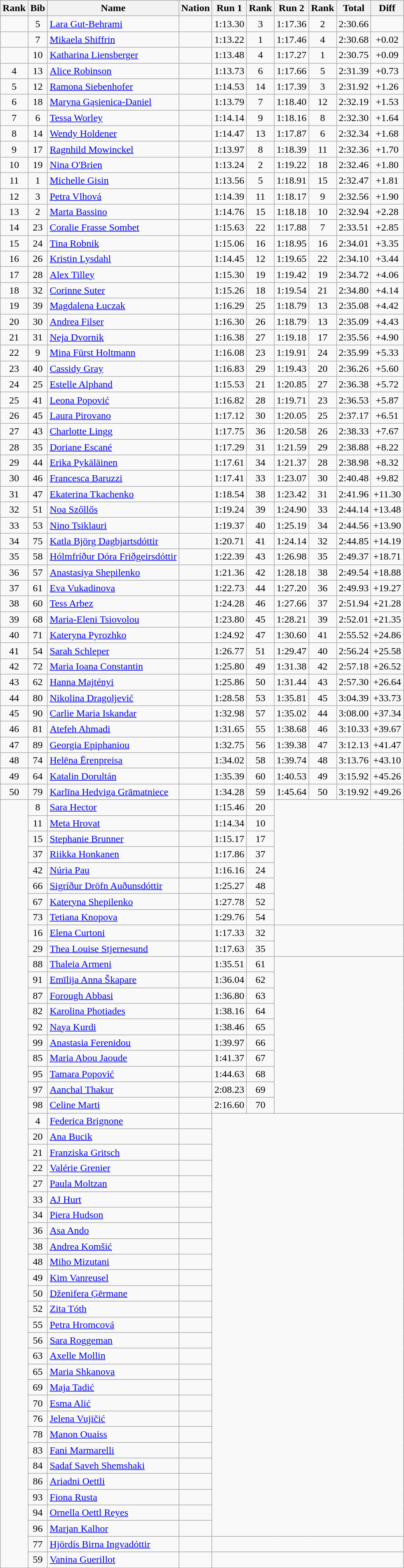<table class="wikitable sortable" style="text-align:center">
<tr>
<th>Rank</th>
<th>Bib</th>
<th>Name</th>
<th>Nation</th>
<th>Run 1</th>
<th>Rank</th>
<th>Run 2</th>
<th>Rank</th>
<th>Total</th>
<th>Diff</th>
</tr>
<tr>
<td></td>
<td>5</td>
<td align=left><a href='#'>Lara Gut-Behrami</a></td>
<td align=left> </td>
<td>1:13.30</td>
<td>3</td>
<td>1:17.36</td>
<td>2</td>
<td>2:30.66</td>
<td></td>
</tr>
<tr>
<td></td>
<td>7</td>
<td align=left><a href='#'>Mikaela Shiffrin</a></td>
<td align=left></td>
<td>1:13.22</td>
<td>1</td>
<td>1:17.46</td>
<td>4</td>
<td>2:30.68</td>
<td>+0.02</td>
</tr>
<tr>
<td></td>
<td>10</td>
<td align=left><a href='#'>Katharina Liensberger</a></td>
<td align=left></td>
<td>1:13.48</td>
<td>4</td>
<td>1:17.27</td>
<td>1</td>
<td>2:30.75</td>
<td>+0.09</td>
</tr>
<tr>
<td>4</td>
<td>13</td>
<td align=left><a href='#'>Alice Robinson</a></td>
<td align=left></td>
<td>1:13.73</td>
<td>6</td>
<td>1:17.66</td>
<td>5</td>
<td>2:31.39</td>
<td>+0.73</td>
</tr>
<tr>
<td>5</td>
<td>12</td>
<td align=left><a href='#'>Ramona Siebenhofer</a></td>
<td align=left></td>
<td>1:14.53</td>
<td>14</td>
<td>1:17.39</td>
<td>3</td>
<td>2:31.92</td>
<td>+1.26</td>
</tr>
<tr>
<td>6</td>
<td>18</td>
<td align=left><a href='#'>Maryna Gąsienica-Daniel</a></td>
<td align=left></td>
<td>1:13.79</td>
<td>7</td>
<td>1:18.40</td>
<td>12</td>
<td>2:32.19</td>
<td>+1.53</td>
</tr>
<tr>
<td>7</td>
<td>6</td>
<td align=left><a href='#'>Tessa Worley</a></td>
<td align=left></td>
<td>1:14.14</td>
<td>9</td>
<td>1:18.16</td>
<td>8</td>
<td>2:32.30</td>
<td>+1.64</td>
</tr>
<tr>
<td>8</td>
<td>14</td>
<td align=left><a href='#'>Wendy Holdener</a></td>
<td align=left> </td>
<td>1:14.47</td>
<td>13</td>
<td>1:17.87</td>
<td>6</td>
<td>2:32.34</td>
<td>+1.68</td>
</tr>
<tr>
<td>9</td>
<td>17</td>
<td align=left><a href='#'>Ragnhild Mowinckel</a></td>
<td align=left></td>
<td>1:13.97</td>
<td>8</td>
<td>1:18.39</td>
<td>11</td>
<td>2:32.36</td>
<td>+1.70</td>
</tr>
<tr>
<td>10</td>
<td>19</td>
<td align=left><a href='#'>Nina O'Brien</a></td>
<td align=left></td>
<td>1:13.24</td>
<td>2</td>
<td>1:19.22</td>
<td>18</td>
<td>2:32.46</td>
<td>+1.80</td>
</tr>
<tr>
<td>11</td>
<td>1</td>
<td align=left><a href='#'>Michelle Gisin</a></td>
<td align=left> </td>
<td>1:13.56</td>
<td>5</td>
<td>1:18.91</td>
<td>15</td>
<td>2:32.47</td>
<td>+1.81</td>
</tr>
<tr>
<td>12</td>
<td>3</td>
<td align=left><a href='#'>Petra Vlhová</a></td>
<td align=left></td>
<td>1:14.39</td>
<td>11</td>
<td>1:18.17</td>
<td>9</td>
<td>2:32.56</td>
<td>+1.90</td>
</tr>
<tr>
<td>13</td>
<td>2</td>
<td align=left><a href='#'>Marta Bassino</a></td>
<td align=left></td>
<td>1:14.76</td>
<td>15</td>
<td>1:18.18</td>
<td>10</td>
<td>2:32.94</td>
<td>+2.28</td>
</tr>
<tr>
<td>14</td>
<td>23</td>
<td align=left><a href='#'>Coralie Frasse Sombet</a></td>
<td align=left></td>
<td>1:15.63</td>
<td>22</td>
<td>1:17.88</td>
<td>7</td>
<td>2:33.51</td>
<td>+2.85</td>
</tr>
<tr>
<td>15</td>
<td>24</td>
<td align=left><a href='#'>Tina Robnik</a></td>
<td align=left></td>
<td>1:15.06</td>
<td>16</td>
<td>1:18.95</td>
<td>16</td>
<td>2:34.01</td>
<td>+3.35</td>
</tr>
<tr>
<td>16</td>
<td>26</td>
<td align=left><a href='#'>Kristin Lysdahl</a></td>
<td align=left></td>
<td>1:14.45</td>
<td>12</td>
<td>1:19.65</td>
<td>22</td>
<td>2:34.10</td>
<td>+3.44</td>
</tr>
<tr>
<td>17</td>
<td>28</td>
<td align=left><a href='#'>Alex Tilley</a></td>
<td align=left></td>
<td>1:15.30</td>
<td>19</td>
<td>1:19.42</td>
<td>19</td>
<td>2:34.72</td>
<td>+4.06</td>
</tr>
<tr>
<td>18</td>
<td>32</td>
<td align=left><a href='#'>Corinne Suter</a></td>
<td align=left> </td>
<td>1:15.26</td>
<td>18</td>
<td>1:19.54</td>
<td>21</td>
<td>2:34.80</td>
<td>+4.14</td>
</tr>
<tr>
<td>19</td>
<td>39</td>
<td align=left><a href='#'>Magdalena Łuczak</a></td>
<td align=left></td>
<td>1:16.29</td>
<td>25</td>
<td>1:18.79</td>
<td>13</td>
<td>2:35.08</td>
<td>+4.42</td>
</tr>
<tr>
<td>20</td>
<td>30</td>
<td align=left><a href='#'>Andrea Filser</a></td>
<td align=left></td>
<td>1:16.30</td>
<td>26</td>
<td>1:18.79</td>
<td>13</td>
<td>2:35.09</td>
<td>+4.43</td>
</tr>
<tr>
<td>21</td>
<td>31</td>
<td align=left><a href='#'>Neja Dvornik</a></td>
<td align=left></td>
<td>1:16.38</td>
<td>27</td>
<td>1:19.18</td>
<td>17</td>
<td>2:35.56</td>
<td>+4.90</td>
</tr>
<tr>
<td>22</td>
<td>9</td>
<td align=left><a href='#'>Mina Fürst Holtmann</a></td>
<td align=left></td>
<td>1:16.08</td>
<td>23</td>
<td>1:19.91</td>
<td>24</td>
<td>2:35.99</td>
<td>+5.33</td>
</tr>
<tr>
<td>23</td>
<td>40</td>
<td align=left><a href='#'>Cassidy Gray</a></td>
<td align=left></td>
<td>1:16.83</td>
<td>29</td>
<td>1:19.43</td>
<td>20</td>
<td>2:36.26</td>
<td>+5.60</td>
</tr>
<tr>
<td>24</td>
<td>25</td>
<td align=left><a href='#'>Estelle Alphand</a></td>
<td align=left></td>
<td>1:15.53</td>
<td>21</td>
<td>1:20.85</td>
<td>27</td>
<td>2:36.38</td>
<td>+5.72</td>
</tr>
<tr>
<td>25</td>
<td>41</td>
<td align=left><a href='#'>Leona Popović</a></td>
<td align=left></td>
<td>1:16.82</td>
<td>28</td>
<td>1:19.71</td>
<td>23</td>
<td>2:36.53</td>
<td>+5.87</td>
</tr>
<tr>
<td>26</td>
<td>45</td>
<td align=left><a href='#'>Laura Pirovano</a></td>
<td align=left></td>
<td>1:17.12</td>
<td>30</td>
<td>1:20.05</td>
<td>25</td>
<td>2:37.17</td>
<td>+6.51</td>
</tr>
<tr>
<td>27</td>
<td>43</td>
<td align=left><a href='#'>Charlotte Lingg</a></td>
<td align=left></td>
<td>1:17.75</td>
<td>36</td>
<td>1:20.58</td>
<td>26</td>
<td>2:38.33</td>
<td>+7.67</td>
</tr>
<tr>
<td>28</td>
<td>35</td>
<td align=left><a href='#'>Doriane Escané</a></td>
<td align=left></td>
<td>1:17.29</td>
<td>31</td>
<td>1:21.59</td>
<td>29</td>
<td>2:38.88</td>
<td>+8.22</td>
</tr>
<tr>
<td>29</td>
<td>44</td>
<td align=left><a href='#'>Erika Pykäläinen</a></td>
<td align=left></td>
<td>1:17.61</td>
<td>34</td>
<td>1:21.37</td>
<td>28</td>
<td>2:38.98</td>
<td>+8.32</td>
</tr>
<tr>
<td>30</td>
<td>46</td>
<td align=left><a href='#'>Francesca Baruzzi</a></td>
<td align=left></td>
<td>1:17.41</td>
<td>33</td>
<td>1:23.07</td>
<td>30</td>
<td>2:40.48</td>
<td>+9.82</td>
</tr>
<tr>
<td>31</td>
<td>47</td>
<td align=left><a href='#'>Ekaterina Tkachenko</a></td>
<td align=left></td>
<td>1:18.54</td>
<td>38</td>
<td>1:23.42</td>
<td>31</td>
<td>2:41.96</td>
<td>+11.30</td>
</tr>
<tr>
<td>32</td>
<td>51</td>
<td align=left><a href='#'>Noa Szőllős</a></td>
<td align=left></td>
<td>1:19.24</td>
<td>39</td>
<td>1:24.90</td>
<td>33</td>
<td>2:44.14</td>
<td>+13.48</td>
</tr>
<tr>
<td>33</td>
<td>53</td>
<td align=left><a href='#'>Nino Tsiklauri</a></td>
<td align=left></td>
<td>1:19.37</td>
<td>40</td>
<td>1:25.19</td>
<td>34</td>
<td>2:44.56</td>
<td>+13.90</td>
</tr>
<tr>
<td>34</td>
<td>75</td>
<td align=left><a href='#'>Katla Björg Dagbjartsdóttir</a></td>
<td align=left></td>
<td>1:20.71</td>
<td>41</td>
<td>1:24.14</td>
<td>32</td>
<td>2:44.85</td>
<td>+14.19</td>
</tr>
<tr>
<td>35</td>
<td>58</td>
<td align=left><a href='#'>Hólmfríður Dóra Friðgeirsdóttir</a></td>
<td align=left></td>
<td>1:22.39</td>
<td>43</td>
<td>1:26.98</td>
<td>35</td>
<td>2:49.37</td>
<td>+18.71</td>
</tr>
<tr>
<td>36</td>
<td>57</td>
<td align=left><a href='#'>Anastasiya Shepilenko</a></td>
<td align=left></td>
<td>1:21.36</td>
<td>42</td>
<td>1:28.18</td>
<td>38</td>
<td>2:49.54</td>
<td>+18.88</td>
</tr>
<tr>
<td>37</td>
<td>61</td>
<td align=left><a href='#'>Eva Vukadinova</a></td>
<td align=left></td>
<td>1:22.73</td>
<td>44</td>
<td>1:27.20</td>
<td>36</td>
<td>2:49.93</td>
<td>+19.27</td>
</tr>
<tr>
<td>38</td>
<td>60</td>
<td align=left><a href='#'>Tess Arbez</a></td>
<td align=left></td>
<td>1:24.28</td>
<td>46</td>
<td>1:27.66</td>
<td>37</td>
<td>2:51.94</td>
<td>+21.28</td>
</tr>
<tr>
<td>39</td>
<td>68</td>
<td align=left><a href='#'>Maria-Eleni Tsiovolou</a></td>
<td align=left></td>
<td>1:23.80</td>
<td>45</td>
<td>1:28.21</td>
<td>39</td>
<td>2:52.01</td>
<td>+21.35</td>
</tr>
<tr>
<td>40</td>
<td>71</td>
<td align=left><a href='#'>Kateryna Pyrozhko</a></td>
<td align=left></td>
<td>1:24.92</td>
<td>47</td>
<td>1:30.60</td>
<td>41</td>
<td>2:55.52</td>
<td>+24.86</td>
</tr>
<tr>
<td>41</td>
<td>54</td>
<td align=left><a href='#'>Sarah Schleper</a></td>
<td align=left></td>
<td>1:26.77</td>
<td>51</td>
<td>1:29.47</td>
<td>40</td>
<td>2:56.24</td>
<td>+25.58</td>
</tr>
<tr>
<td>42</td>
<td>72</td>
<td align=left><a href='#'>Maria Ioana Constantin</a></td>
<td align=left></td>
<td>1:25.80</td>
<td>49</td>
<td>1:31.38</td>
<td>42</td>
<td>2:57.18</td>
<td>+26.52</td>
</tr>
<tr>
<td>43</td>
<td>62</td>
<td align=left><a href='#'>Hanna Majtényi</a></td>
<td align=left></td>
<td>1:25.86</td>
<td>50</td>
<td>1:31.44</td>
<td>43</td>
<td>2:57.30</td>
<td>+26.64</td>
</tr>
<tr>
<td>44</td>
<td>80</td>
<td align=left><a href='#'>Nikolina Dragoljević</a></td>
<td align=left></td>
<td>1:28.58</td>
<td>53</td>
<td>1:35.81</td>
<td>45</td>
<td>3:04.39</td>
<td>+33.73</td>
</tr>
<tr>
<td>45</td>
<td>90</td>
<td align=left><a href='#'>Carlie Maria Iskandar</a></td>
<td align=left></td>
<td>1:32.98</td>
<td>57</td>
<td>1:35.02</td>
<td>44</td>
<td>3:08.00</td>
<td>+37.34</td>
</tr>
<tr>
<td>46</td>
<td>81</td>
<td align=left><a href='#'>Atefeh Ahmadi</a></td>
<td align=left></td>
<td>1:31.65</td>
<td>55</td>
<td>1:38.68</td>
<td>46</td>
<td>3:10.33</td>
<td>+39.67</td>
</tr>
<tr>
<td>47</td>
<td>89</td>
<td align=left><a href='#'>Georgia Epiphaniou</a></td>
<td align=left></td>
<td>1:32.75</td>
<td>56</td>
<td>1:39.38</td>
<td>47</td>
<td>3:12.13</td>
<td>+41.47</td>
</tr>
<tr>
<td>48</td>
<td>74</td>
<td align=left><a href='#'>Helēna Ērenpreisa</a></td>
<td align=left></td>
<td>1:34.02</td>
<td>58</td>
<td>1:39.74</td>
<td>48</td>
<td>3:13.76</td>
<td>+43.10</td>
</tr>
<tr>
<td>49</td>
<td>64</td>
<td align=left><a href='#'>Katalin Dorultán</a></td>
<td align=left></td>
<td>1:35.39</td>
<td>60</td>
<td>1:40.53</td>
<td>49</td>
<td>3:15.92</td>
<td>+45.26</td>
</tr>
<tr>
<td>50</td>
<td>79</td>
<td align=left><a href='#'>Karlīna Hedviga Grāmatniece</a></td>
<td align=left></td>
<td>1:34.28</td>
<td>59</td>
<td>1:45.64</td>
<td>50</td>
<td>3:19.92</td>
<td>+49.26</td>
</tr>
<tr>
<td rowspan=49></td>
<td>8</td>
<td align=left><a href='#'>Sara Hector</a></td>
<td align=left></td>
<td>1:15.46</td>
<td>20</td>
<td colspan=4 rowspan=8></td>
</tr>
<tr>
<td>11</td>
<td align=left><a href='#'>Meta Hrovat</a></td>
<td align=left></td>
<td>1:14.34</td>
<td>10</td>
</tr>
<tr>
<td>15</td>
<td align=left><a href='#'>Stephanie Brunner</a></td>
<td align=left></td>
<td>1:15.17</td>
<td>17</td>
</tr>
<tr>
<td>37</td>
<td align=left><a href='#'>Riikka Honkanen</a></td>
<td align=left></td>
<td>1:17.86</td>
<td>37</td>
</tr>
<tr>
<td>42</td>
<td align=left><a href='#'>Núria Pau</a></td>
<td align=left></td>
<td>1:16.16</td>
<td>24</td>
</tr>
<tr>
<td>66</td>
<td align=left><a href='#'>Sigríður Dröfn Auðunsdóttir</a></td>
<td align=left></td>
<td>1:25.27</td>
<td>48</td>
</tr>
<tr>
<td>67</td>
<td align=left><a href='#'>Kateryna Shepilenko</a></td>
<td align=left></td>
<td>1:27.78</td>
<td>52</td>
</tr>
<tr>
<td>73</td>
<td align=left><a href='#'>Tetiana Knopova</a></td>
<td align=left></td>
<td>1:29.76</td>
<td>54</td>
</tr>
<tr>
<td>16</td>
<td align=left><a href='#'>Elena Curtoni</a></td>
<td align=left></td>
<td>1:17.33</td>
<td>32</td>
<td colspan=4 rowspan=2></td>
</tr>
<tr>
<td>29</td>
<td align=left><a href='#'>Thea Louise Stjernesund</a></td>
<td align=left></td>
<td>1:17.63</td>
<td>35</td>
</tr>
<tr>
<td>88</td>
<td align=left><a href='#'>Thaleia Armeni</a></td>
<td align=left></td>
<td>1:35.51</td>
<td>61</td>
<td colspan=4 rowspan=10></td>
</tr>
<tr>
<td>91</td>
<td align=left><a href='#'>Emīlija Anna Škapare</a></td>
<td align=left></td>
<td>1:36.04</td>
<td>62</td>
</tr>
<tr>
<td>87</td>
<td align=left><a href='#'>Forough Abbasi</a></td>
<td align=left></td>
<td>1:36.80</td>
<td>63</td>
</tr>
<tr>
<td>82</td>
<td align=left><a href='#'>Karolina Photiades</a></td>
<td align=left></td>
<td>1:38.16</td>
<td>64</td>
</tr>
<tr>
<td>92</td>
<td align=left><a href='#'>Naya Kurdi</a></td>
<td align=left></td>
<td>1:38.46</td>
<td>65</td>
</tr>
<tr>
<td>99</td>
<td align=left><a href='#'>Anastasia Ferenidou</a></td>
<td align=left></td>
<td>1:39.97</td>
<td>66</td>
</tr>
<tr>
<td>85</td>
<td align=left><a href='#'>Maria Abou Jaoude</a></td>
<td align=left></td>
<td>1:41.37</td>
<td>67</td>
</tr>
<tr>
<td>95</td>
<td align=left><a href='#'>Tamara Popović</a></td>
<td align=left></td>
<td>1:44.63</td>
<td>68</td>
</tr>
<tr>
<td>97</td>
<td align=left><a href='#'>Aanchal Thakur</a></td>
<td align=left></td>
<td>2:08.23</td>
<td>69</td>
</tr>
<tr>
<td>98</td>
<td align=left><a href='#'>Celine Marti</a></td>
<td align=left></td>
<td>2:16.60</td>
<td>70</td>
</tr>
<tr>
<td>4</td>
<td align=left><a href='#'>Federica Brignone</a></td>
<td align=left></td>
<td colspan=6 rowspan=27></td>
</tr>
<tr>
<td>20</td>
<td align=left><a href='#'>Ana Bucik</a></td>
<td align=left></td>
</tr>
<tr>
<td>21</td>
<td align=left><a href='#'>Franziska Gritsch</a></td>
<td align=left></td>
</tr>
<tr>
<td>22</td>
<td align=left><a href='#'>Valérie Grenier</a></td>
<td align=left></td>
</tr>
<tr>
<td>27</td>
<td align=left><a href='#'>Paula Moltzan</a></td>
<td align=left></td>
</tr>
<tr>
<td>33</td>
<td align=left><a href='#'>AJ Hurt</a></td>
<td align=left></td>
</tr>
<tr>
<td>34</td>
<td align=left><a href='#'>Piera Hudson</a></td>
<td align=left></td>
</tr>
<tr>
<td>36</td>
<td align=left><a href='#'>Asa Ando</a></td>
<td align=left></td>
</tr>
<tr>
<td>38</td>
<td align=left><a href='#'>Andrea Komšić</a></td>
<td align=left></td>
</tr>
<tr>
<td>48</td>
<td align=left><a href='#'>Miho Mizutani</a></td>
<td align=left></td>
</tr>
<tr>
<td>49</td>
<td align=left><a href='#'>Kim Vanreusel</a></td>
<td align=left></td>
</tr>
<tr>
<td>50</td>
<td align=left><a href='#'>Dženifera Ģērmane</a></td>
<td align=left></td>
</tr>
<tr>
<td>52</td>
<td align=left><a href='#'>Zita Tóth</a></td>
<td align=left></td>
</tr>
<tr>
<td>55</td>
<td align=left><a href='#'>Petra Hromcová</a></td>
<td align=left></td>
</tr>
<tr>
<td>56</td>
<td align=left><a href='#'>Sara Roggeman</a></td>
<td align=left></td>
</tr>
<tr>
<td>63</td>
<td align=left><a href='#'>Axelle Mollin</a></td>
<td align=left></td>
</tr>
<tr>
<td>65</td>
<td align=left><a href='#'>Maria Shkanova</a></td>
<td align=left></td>
</tr>
<tr>
<td>69</td>
<td align=left><a href='#'>Maja Tadić</a></td>
<td align=left></td>
</tr>
<tr>
<td>70</td>
<td align=left><a href='#'>Esma Alić</a></td>
<td align=left></td>
</tr>
<tr>
<td>76</td>
<td align=left><a href='#'>Jelena Vujičić</a></td>
<td align=left></td>
</tr>
<tr>
<td>78</td>
<td align=left><a href='#'>Manon Ouaiss</a></td>
<td align=left></td>
</tr>
<tr>
<td>83</td>
<td align=left><a href='#'>Fani Marmarelli</a></td>
<td align=left></td>
</tr>
<tr>
<td>84</td>
<td align=left><a href='#'>Sadaf Saveh Shemshaki</a></td>
<td align=left></td>
</tr>
<tr>
<td>86</td>
<td align=left><a href='#'>Ariadni Oettli</a></td>
<td align=left></td>
</tr>
<tr>
<td>93</td>
<td align=left><a href='#'>Fiona Rusta</a></td>
<td align=left></td>
</tr>
<tr>
<td>94</td>
<td align=left><a href='#'>Ornella Oettl Reyes</a></td>
<td align=left></td>
</tr>
<tr>
<td>96</td>
<td align=left><a href='#'>Marjan Kalhor</a></td>
<td align=left></td>
</tr>
<tr>
<td>77</td>
<td align=left><a href='#'>Hjördís Birna Ingvadóttir</a></td>
<td align=left></td>
<td colspan=6></td>
</tr>
<tr>
<td>59</td>
<td align=left><a href='#'>Vanina Guerillot</a></td>
<td align=left></td>
<td colspan=6></td>
</tr>
</table>
